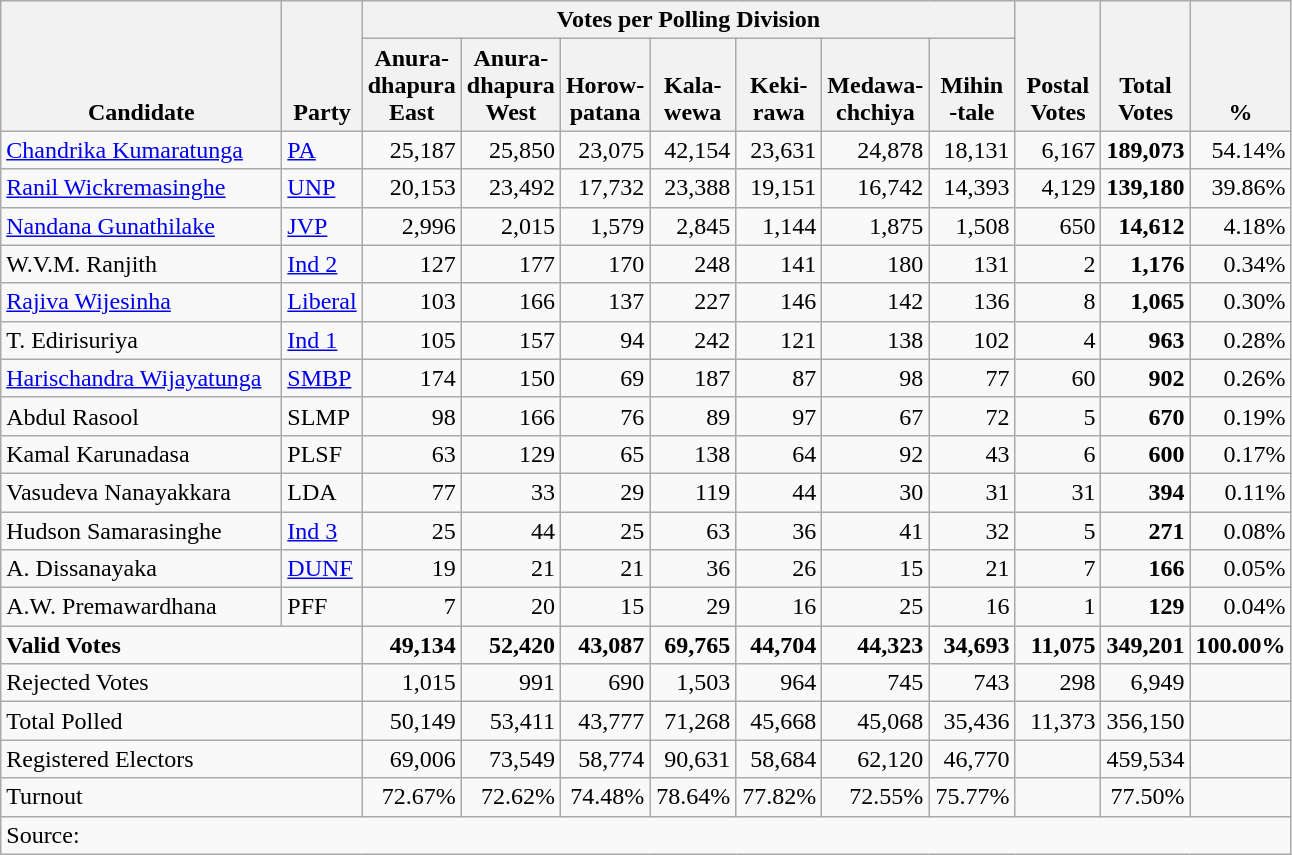<table class="wikitable" border="1" style="text-align:right;">
<tr>
<th align=left valign=bottom rowspan=2 width="180">Candidate</th>
<th align=left valign=bottom rowspan=2 width="40">Party</th>
<th colspan=7>Votes per Polling Division</th>
<th align=center valign=bottom rowspan=2 width="50">Postal<br>Votes</th>
<th align=center valign=bottom rowspan=2 width="50">Total Votes</th>
<th align=center valign=bottom rowspan=2 width="50">%</th>
</tr>
<tr>
<th align=center valign=bottom width="50">Anura-<br>dhapura<br>East</th>
<th align=center valign=bottom width="50">Anura-<br>dhapura<br>West</th>
<th align=center valign=bottom width="50">Horow-<br>patana</th>
<th align=center valign=bottom width="50">Kala-<br>wewa</th>
<th align=center valign=bottom width="50">Keki-<br>rawa</th>
<th align=center valign=bottom width="50">Medawa-<br>chchiya</th>
<th align=center valign=bottom width="50">Mihin<br>-tale</th>
</tr>
<tr>
<td align=left><a href='#'>Chandrika Kumaratunga</a></td>
<td align=left><a href='#'>PA</a></td>
<td>25,187</td>
<td>25,850</td>
<td>23,075</td>
<td>42,154</td>
<td>23,631</td>
<td>24,878</td>
<td>18,131</td>
<td>6,167</td>
<td><strong>189,073</strong></td>
<td>54.14%</td>
</tr>
<tr>
<td align=left><a href='#'>Ranil Wickremasinghe</a></td>
<td align=left><a href='#'>UNP</a></td>
<td>20,153</td>
<td>23,492</td>
<td>17,732</td>
<td>23,388</td>
<td>19,151</td>
<td>16,742</td>
<td>14,393</td>
<td>4,129</td>
<td><strong>139,180</strong></td>
<td>39.86%</td>
</tr>
<tr>
<td align=left><a href='#'>Nandana Gunathilake</a></td>
<td align=left><a href='#'>JVP</a></td>
<td>2,996</td>
<td>2,015</td>
<td>1,579</td>
<td>2,845</td>
<td>1,144</td>
<td>1,875</td>
<td>1,508</td>
<td>650</td>
<td><strong>14,612</strong></td>
<td>4.18%</td>
</tr>
<tr>
<td align=left>W.V.M. Ranjith</td>
<td align=left><a href='#'>Ind 2</a></td>
<td>127</td>
<td>177</td>
<td>170</td>
<td>248</td>
<td>141</td>
<td>180</td>
<td>131</td>
<td>2</td>
<td><strong>1,176</strong></td>
<td>0.34%</td>
</tr>
<tr>
<td align=left><a href='#'>Rajiva Wijesinha</a></td>
<td align=left><a href='#'>Liberal</a></td>
<td>103</td>
<td>166</td>
<td>137</td>
<td>227</td>
<td>146</td>
<td>142</td>
<td>136</td>
<td>8</td>
<td><strong>1,065</strong></td>
<td>0.30%</td>
</tr>
<tr>
<td align=left>T. Edirisuriya</td>
<td align=left><a href='#'>Ind 1</a></td>
<td>105</td>
<td>157</td>
<td>94</td>
<td>242</td>
<td>121</td>
<td>138</td>
<td>102</td>
<td>4</td>
<td><strong>963</strong></td>
<td>0.28%</td>
</tr>
<tr>
<td align=left><a href='#'>Harischandra Wijayatunga</a></td>
<td align=left><a href='#'>SMBP</a></td>
<td>174</td>
<td>150</td>
<td>69</td>
<td>187</td>
<td>87</td>
<td>98</td>
<td>77</td>
<td>60</td>
<td><strong>902</strong></td>
<td>0.26%</td>
</tr>
<tr>
<td align=left>Abdul Rasool</td>
<td align=left>SLMP</td>
<td>98</td>
<td>166</td>
<td>76</td>
<td>89</td>
<td>97</td>
<td>67</td>
<td>72</td>
<td>5</td>
<td><strong>670</strong></td>
<td>0.19%</td>
</tr>
<tr>
<td align=left>Kamal Karunadasa</td>
<td align=left>PLSF</td>
<td>63</td>
<td>129</td>
<td>65</td>
<td>138</td>
<td>64</td>
<td>92</td>
<td>43</td>
<td>6</td>
<td><strong>600</strong></td>
<td>0.17%</td>
</tr>
<tr>
<td align=left>Vasudeva Nanayakkara</td>
<td align=left>LDA</td>
<td>77</td>
<td>33</td>
<td>29</td>
<td>119</td>
<td>44</td>
<td>30</td>
<td>31</td>
<td>31</td>
<td><strong>394</strong></td>
<td>0.11%</td>
</tr>
<tr>
<td align=left>Hudson Samarasinghe</td>
<td align=left><a href='#'>Ind 3</a></td>
<td>25</td>
<td>44</td>
<td>25</td>
<td>63</td>
<td>36</td>
<td>41</td>
<td>32</td>
<td>5</td>
<td><strong>271</strong></td>
<td>0.08%</td>
</tr>
<tr>
<td align=left>A. Dissanayaka</td>
<td align=left><a href='#'>DUNF</a></td>
<td>19</td>
<td>21</td>
<td>21</td>
<td>36</td>
<td>26</td>
<td>15</td>
<td>21</td>
<td>7</td>
<td><strong>166</strong></td>
<td>0.05%</td>
</tr>
<tr>
<td align=left>A.W. Premawardhana</td>
<td align=left>PFF</td>
<td>7</td>
<td>20</td>
<td>15</td>
<td>29</td>
<td>16</td>
<td>25</td>
<td>16</td>
<td>1</td>
<td><strong>129</strong></td>
<td>0.04%</td>
</tr>
<tr>
<td align=left colspan=2><strong>Valid Votes</strong></td>
<td><strong>49,134</strong></td>
<td><strong>52,420</strong></td>
<td><strong>43,087</strong></td>
<td><strong>69,765</strong></td>
<td><strong>44,704</strong></td>
<td><strong>44,323</strong></td>
<td><strong>34,693</strong></td>
<td><strong>11,075</strong></td>
<td><strong>349,201</strong></td>
<td><strong>100.00%</strong></td>
</tr>
<tr>
<td align=left colspan=2>Rejected Votes</td>
<td>1,015</td>
<td>991</td>
<td>690</td>
<td>1,503</td>
<td>964</td>
<td>745</td>
<td>743</td>
<td>298</td>
<td>6,949</td>
<td></td>
</tr>
<tr>
<td align=left colspan=2>Total Polled</td>
<td>50,149</td>
<td>53,411</td>
<td>43,777</td>
<td>71,268</td>
<td>45,668</td>
<td>45,068</td>
<td>35,436</td>
<td>11,373</td>
<td>356,150</td>
<td></td>
</tr>
<tr>
<td align=left colspan=2>Registered Electors</td>
<td>69,006</td>
<td>73,549</td>
<td>58,774</td>
<td>90,631</td>
<td>58,684</td>
<td>62,120</td>
<td>46,770</td>
<td></td>
<td>459,534</td>
<td></td>
</tr>
<tr>
<td align=left colspan=2>Turnout</td>
<td>72.67%</td>
<td>72.62%</td>
<td>74.48%</td>
<td>78.64%</td>
<td>77.82%</td>
<td>72.55%</td>
<td>75.77%</td>
<td></td>
<td>77.50%</td>
<td></td>
</tr>
<tr>
<td align=left colspan=12>Source:</td>
</tr>
</table>
